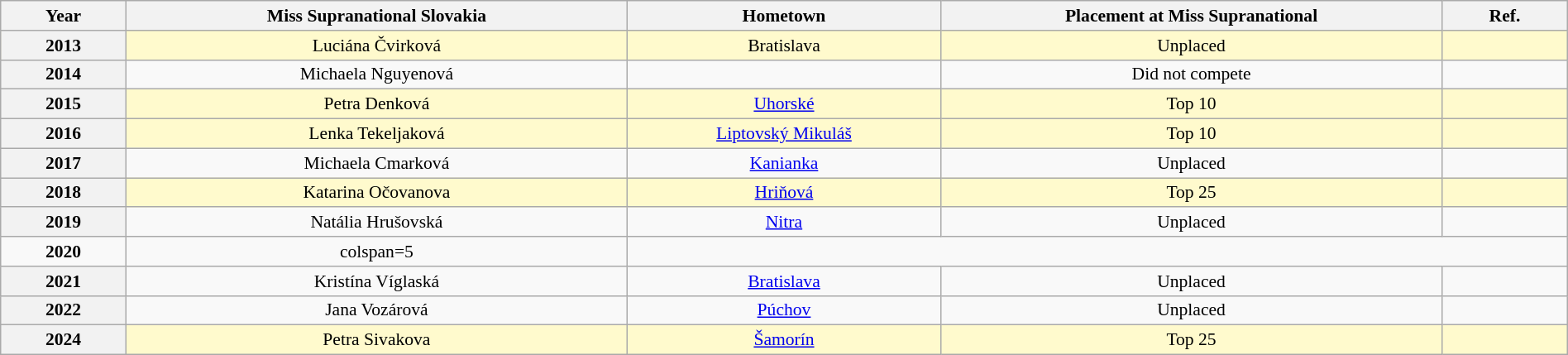<table class="wikitable" style="text-align:center; font-size:90%; line-height:17px; width:100%;">
<tr>
<th style="width:04%;" scope="col">Year</th>
<th style="width:16%;" scope="col">Miss Supranational Slovakia</th>
<th style="width:10%;" scope="col">Hometown</th>
<th style="width:16%;" scope="col">Placement at Miss Supranational</th>
<th style="width:04%;" scope="col">Ref.</th>
</tr>
<tr style="background:#FFFACD;">
<th>2013</th>
<td>Luciána Čvirková</td>
<td>Bratislava</td>
<td>Unplaced</td>
<td></td>
</tr>
<tr>
<th>2014</th>
<td>Michaela Nguyenová</td>
<td></td>
<td>Did not compete</td>
<td></td>
</tr>
<tr>
<th>2015</th>
<td style="background:#FFFACD;">Petra Denková</td>
<td style="background:#FFFACD;"><a href='#'>Uhorské</a></td>
<td style="background:#FFFACD;">Top 10</td>
<td style="background:#FFFACD;"></td>
</tr>
<tr>
<th>2016</th>
<td style="background:#FFFACD;">Lenka Tekeljaková</td>
<td style="background:#FFFACD;"><a href='#'>Liptovský Mikuláš</a></td>
<td style="background:#FFFACD;">Top 10</td>
<td style="background:#FFFACD;"></td>
</tr>
<tr>
<th>2017</th>
<td>Michaela Cmarková</td>
<td><a href='#'>Kanianka</a></td>
<td>Unplaced</td>
<td></td>
</tr>
<tr>
<th>2018</th>
<td style="background:#FFFACD;">Katarina Očovanova</td>
<td style="background:#FFFACD;"><a href='#'>Hriňová</a></td>
<td style="background:#FFFACD;">Top 25</td>
<td style="background:#FFFACD;"></td>
</tr>
<tr>
<th>2019</th>
<td>Natália Hrušovská</td>
<td><a href='#'>Nitra</a></td>
<td>Unplaced</td>
<td></td>
</tr>
<tr>
<td><strong>2020</strong></td>
<td>colspan=5 </td>
</tr>
<tr>
<th>2021</th>
<td>Kristína Víglaská</td>
<td><a href='#'>Bratislava</a></td>
<td>Unplaced</td>
<td></td>
</tr>
<tr>
<th>2022</th>
<td>Jana Vozárová</td>
<td><a href='#'>Púchov</a></td>
<td>Unplaced</td>
<td></td>
</tr>
<tr>
<th>2024</th>
<td style="background:#FFFACD;">Petra Sivakova</td>
<td style="background:#FFFACD;"><a href='#'>Šamorín</a></td>
<td style="background:#FFFACD;">Top 25</td>
<td style="background:#FFFACD;"></td>
</tr>
</table>
